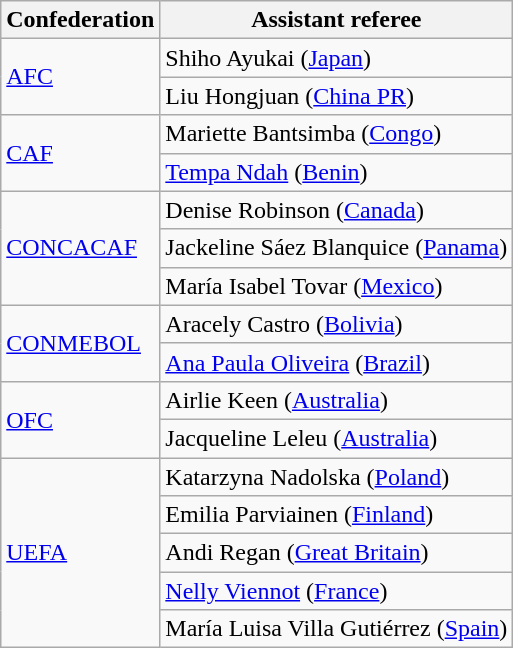<table class="wikitable">
<tr>
<th>Confederation</th>
<th>Assistant referee</th>
</tr>
<tr>
<td rowspan="2"><a href='#'>AFC</a></td>
<td>Shiho Ayukai (<a href='#'>Japan</a>)</td>
</tr>
<tr>
<td>Liu Hongjuan (<a href='#'>China PR</a>)</td>
</tr>
<tr>
<td rowspan="2"><a href='#'>CAF</a></td>
<td>Mariette Bantsimba (<a href='#'>Congo</a>)</td>
</tr>
<tr>
<td><a href='#'>Tempa Ndah</a> (<a href='#'>Benin</a>)</td>
</tr>
<tr>
<td rowspan="3"><a href='#'>CONCACAF</a></td>
<td>Denise Robinson (<a href='#'>Canada</a>)</td>
</tr>
<tr>
<td>Jackeline Sáez Blanquice (<a href='#'>Panama</a>)</td>
</tr>
<tr>
<td>María Isabel Tovar (<a href='#'>Mexico</a>)</td>
</tr>
<tr>
<td rowspan="2"><a href='#'>CONMEBOL</a></td>
<td>Aracely Castro (<a href='#'>Bolivia</a>)</td>
</tr>
<tr>
<td><a href='#'>Ana Paula Oliveira</a> (<a href='#'>Brazil</a>)</td>
</tr>
<tr>
<td rowspan="2"><a href='#'>OFC</a></td>
<td>Airlie Keen (<a href='#'>Australia</a>)</td>
</tr>
<tr>
<td>Jacqueline Leleu (<a href='#'>Australia</a>)</td>
</tr>
<tr>
<td rowspan="5"><a href='#'>UEFA</a></td>
<td>Katarzyna Nadolska (<a href='#'>Poland</a>)</td>
</tr>
<tr>
<td>Emilia Parviainen (<a href='#'>Finland</a>)</td>
</tr>
<tr>
<td>Andi Regan (<a href='#'>Great Britain</a>)</td>
</tr>
<tr>
<td><a href='#'>Nelly Viennot</a> (<a href='#'>France</a>)</td>
</tr>
<tr>
<td>María Luisa Villa Gutiérrez (<a href='#'>Spain</a>)</td>
</tr>
</table>
